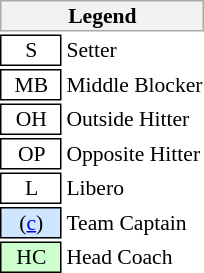<table class="toccolours" style="float: right; font-size: 90%; white-space: nowrap; vertical-align: middle">
<tr>
<th colspan="6" style="background-color: #F2F2F2; border: 1px solid #AAAAAA;">Legend</th>
</tr>
<tr>
<td style="border: 1px solid black; text-align:center">  S  </td>
<td>Setter</td>
</tr>
<tr>
<td style="border: 1px solid black; text-align:center">  MB  </td>
<td>Middle Blocker</td>
</tr>
<tr>
<td style="border: 1px solid black; text-align:center">  OH  </td>
<td>Outside Hitter</td>
</tr>
<tr>
<td style="border: 1px solid black; text-align:center">  OP  </td>
<td>Opposite Hitter</td>
</tr>
<tr>
<td style="border: 1px solid black; text-align:center">  L  </td>
<td>Libero</td>
</tr>
<tr>
<td style="background: #D0E6FF; border: 1px solid black; text-align:center"> (<a href='#'>c</a>) </td>
<td>Team Captain</td>
</tr>
<tr>
<td style="background: #ccffcc; border: 1px solid black; text-align:center"> HC </td>
<td>Head Coach</td>
</tr>
<tr>
</tr>
</table>
